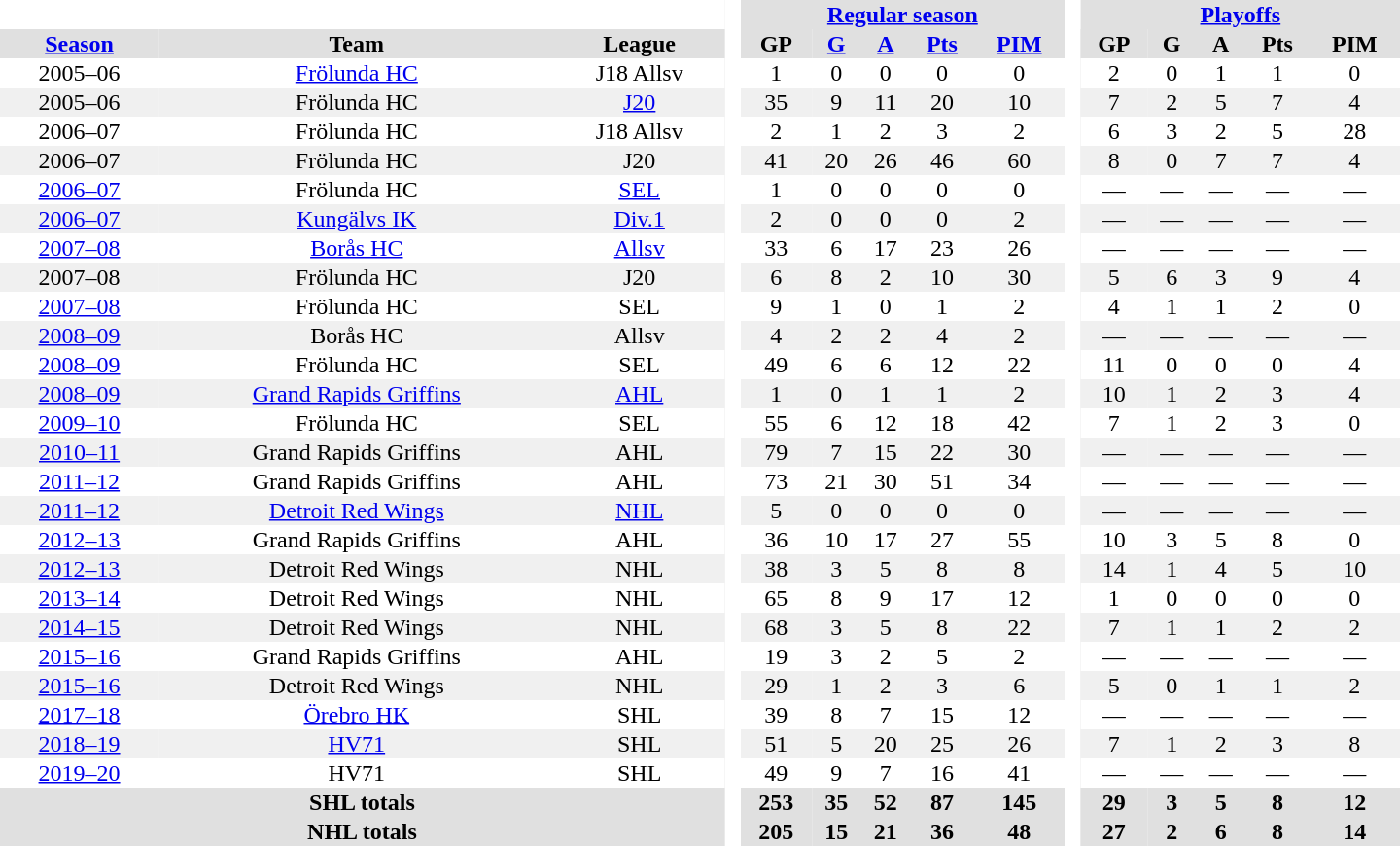<table border="0" cellpadding="1" cellspacing="0" style="text-align:center; width:60em">
<tr bgcolor="#e0e0e0">
<th colspan="3" bgcolor="#ffffff"> </th>
<th rowspan="99" bgcolor="#ffffff"> </th>
<th colspan="5"><a href='#'>Regular season</a></th>
<th rowspan="99" bgcolor="#ffffff"> </th>
<th colspan="5"><a href='#'>Playoffs</a></th>
</tr>
<tr bgcolor="#e0e0e0">
<th><a href='#'>Season</a></th>
<th>Team</th>
<th>League</th>
<th>GP</th>
<th><a href='#'>G</a></th>
<th><a href='#'>A</a></th>
<th><a href='#'>Pts</a></th>
<th><a href='#'>PIM</a></th>
<th>GP</th>
<th>G</th>
<th>A</th>
<th>Pts</th>
<th>PIM</th>
</tr>
<tr>
<td>2005–06</td>
<td><a href='#'>Frölunda HC</a></td>
<td>J18 Allsv</td>
<td>1</td>
<td>0</td>
<td>0</td>
<td>0</td>
<td>0</td>
<td>2</td>
<td>0</td>
<td>1</td>
<td>1</td>
<td>0</td>
</tr>
<tr bgcolor="#f0f0f0">
<td>2005–06</td>
<td>Frölunda HC</td>
<td><a href='#'>J20</a></td>
<td>35</td>
<td>9</td>
<td>11</td>
<td>20</td>
<td>10</td>
<td>7</td>
<td>2</td>
<td>5</td>
<td>7</td>
<td>4</td>
</tr>
<tr>
<td>2006–07</td>
<td>Frölunda HC</td>
<td>J18 Allsv</td>
<td>2</td>
<td>1</td>
<td>2</td>
<td>3</td>
<td>2</td>
<td>6</td>
<td>3</td>
<td>2</td>
<td>5</td>
<td>28</td>
</tr>
<tr bgcolor="#f0f0f0">
<td>2006–07</td>
<td>Frölunda HC</td>
<td>J20</td>
<td>41</td>
<td>20</td>
<td>26</td>
<td>46</td>
<td>60</td>
<td>8</td>
<td>0</td>
<td>7</td>
<td>7</td>
<td>4</td>
</tr>
<tr>
<td><a href='#'>2006–07</a></td>
<td>Frölunda HC</td>
<td><a href='#'>SEL</a></td>
<td>1</td>
<td>0</td>
<td>0</td>
<td>0</td>
<td>0</td>
<td>—</td>
<td>—</td>
<td>—</td>
<td>—</td>
<td>—</td>
</tr>
<tr bgcolor="#f0f0f0">
<td><a href='#'>2006–07</a></td>
<td><a href='#'>Kungälvs IK</a></td>
<td><a href='#'>Div.1</a></td>
<td>2</td>
<td>0</td>
<td>0</td>
<td>0</td>
<td>2</td>
<td>—</td>
<td>—</td>
<td>—</td>
<td>—</td>
<td>—</td>
</tr>
<tr>
<td><a href='#'>2007–08</a></td>
<td><a href='#'>Borås HC</a></td>
<td><a href='#'>Allsv</a></td>
<td>33</td>
<td>6</td>
<td>17</td>
<td>23</td>
<td>26</td>
<td>—</td>
<td>—</td>
<td>—</td>
<td>—</td>
<td>—</td>
</tr>
<tr bgcolor="#f0f0f0">
<td>2007–08</td>
<td>Frölunda HC</td>
<td>J20</td>
<td>6</td>
<td>8</td>
<td>2</td>
<td>10</td>
<td>30</td>
<td>5</td>
<td>6</td>
<td>3</td>
<td>9</td>
<td>4</td>
</tr>
<tr>
<td><a href='#'>2007–08</a></td>
<td>Frölunda HC</td>
<td>SEL</td>
<td>9</td>
<td>1</td>
<td>0</td>
<td>1</td>
<td>2</td>
<td>4</td>
<td>1</td>
<td>1</td>
<td>2</td>
<td>0</td>
</tr>
<tr bgcolor="#f0f0f0">
<td><a href='#'>2008–09</a></td>
<td>Borås HC</td>
<td>Allsv</td>
<td>4</td>
<td>2</td>
<td>2</td>
<td>4</td>
<td>2</td>
<td>—</td>
<td>—</td>
<td>—</td>
<td>—</td>
<td>—</td>
</tr>
<tr>
<td><a href='#'>2008–09</a></td>
<td>Frölunda HC</td>
<td>SEL</td>
<td>49</td>
<td>6</td>
<td>6</td>
<td>12</td>
<td>22</td>
<td>11</td>
<td>0</td>
<td>0</td>
<td>0</td>
<td>4</td>
</tr>
<tr bgcolor="#f0f0f0">
<td><a href='#'>2008–09</a></td>
<td><a href='#'>Grand Rapids Griffins</a></td>
<td><a href='#'>AHL</a></td>
<td>1</td>
<td>0</td>
<td>1</td>
<td>1</td>
<td>2</td>
<td>10</td>
<td>1</td>
<td>2</td>
<td>3</td>
<td>4</td>
</tr>
<tr>
<td><a href='#'>2009–10</a></td>
<td>Frölunda HC</td>
<td>SEL</td>
<td>55</td>
<td>6</td>
<td>12</td>
<td>18</td>
<td>42</td>
<td>7</td>
<td>1</td>
<td>2</td>
<td>3</td>
<td>0</td>
</tr>
<tr bgcolor="#f0f0f0">
<td><a href='#'>2010–11</a></td>
<td>Grand Rapids Griffins</td>
<td>AHL</td>
<td>79</td>
<td>7</td>
<td>15</td>
<td>22</td>
<td>30</td>
<td>—</td>
<td>—</td>
<td>—</td>
<td>—</td>
<td>—</td>
</tr>
<tr>
<td><a href='#'>2011–12</a></td>
<td>Grand Rapids Griffins</td>
<td>AHL</td>
<td>73</td>
<td>21</td>
<td>30</td>
<td>51</td>
<td>34</td>
<td>—</td>
<td>—</td>
<td>—</td>
<td>—</td>
<td>—</td>
</tr>
<tr bgcolor="#f0f0f0">
<td><a href='#'>2011–12</a></td>
<td><a href='#'>Detroit Red Wings</a></td>
<td><a href='#'>NHL</a></td>
<td>5</td>
<td>0</td>
<td>0</td>
<td>0</td>
<td>0</td>
<td>—</td>
<td>—</td>
<td>—</td>
<td>—</td>
<td>—</td>
</tr>
<tr>
<td><a href='#'>2012–13</a></td>
<td>Grand Rapids Griffins</td>
<td>AHL</td>
<td>36</td>
<td>10</td>
<td>17</td>
<td>27</td>
<td>55</td>
<td>10</td>
<td>3</td>
<td>5</td>
<td>8</td>
<td>0</td>
</tr>
<tr bgcolor="#f0f0f0">
<td><a href='#'>2012–13</a></td>
<td>Detroit Red Wings</td>
<td>NHL</td>
<td>38</td>
<td>3</td>
<td>5</td>
<td>8</td>
<td>8</td>
<td>14</td>
<td>1</td>
<td>4</td>
<td>5</td>
<td>10</td>
</tr>
<tr>
<td><a href='#'>2013–14</a></td>
<td>Detroit Red Wings</td>
<td>NHL</td>
<td>65</td>
<td>8</td>
<td>9</td>
<td>17</td>
<td>12</td>
<td>1</td>
<td>0</td>
<td>0</td>
<td>0</td>
<td>0</td>
</tr>
<tr bgcolor="#f0f0f0">
<td><a href='#'>2014–15</a></td>
<td>Detroit Red Wings</td>
<td>NHL</td>
<td>68</td>
<td>3</td>
<td>5</td>
<td>8</td>
<td>22</td>
<td>7</td>
<td>1</td>
<td>1</td>
<td>2</td>
<td>2</td>
</tr>
<tr>
<td><a href='#'>2015–16</a></td>
<td>Grand Rapids Griffins</td>
<td>AHL</td>
<td>19</td>
<td>3</td>
<td>2</td>
<td>5</td>
<td>2</td>
<td>—</td>
<td>—</td>
<td>—</td>
<td>—</td>
<td>—</td>
</tr>
<tr bgcolor="#f0f0f0">
<td><a href='#'>2015–16</a></td>
<td>Detroit Red Wings</td>
<td>NHL</td>
<td>29</td>
<td>1</td>
<td>2</td>
<td>3</td>
<td>6</td>
<td>5</td>
<td>0</td>
<td>1</td>
<td>1</td>
<td>2</td>
</tr>
<tr>
<td><a href='#'>2017–18</a></td>
<td><a href='#'>Örebro HK</a></td>
<td>SHL</td>
<td>39</td>
<td>8</td>
<td>7</td>
<td>15</td>
<td>12</td>
<td>—</td>
<td>—</td>
<td>—</td>
<td>—</td>
<td>—</td>
</tr>
<tr bgcolor="#f0f0f0">
<td><a href='#'>2018–19</a></td>
<td><a href='#'>HV71</a></td>
<td>SHL</td>
<td>51</td>
<td>5</td>
<td>20</td>
<td>25</td>
<td>26</td>
<td>7</td>
<td>1</td>
<td>2</td>
<td>3</td>
<td>8</td>
</tr>
<tr>
<td><a href='#'>2019–20</a></td>
<td>HV71</td>
<td>SHL</td>
<td>49</td>
<td>9</td>
<td>7</td>
<td>16</td>
<td>41</td>
<td>—</td>
<td>—</td>
<td>—</td>
<td>—</td>
<td>—</td>
</tr>
<tr bgcolor="#e0e0e0">
<th colspan="3">SHL totals</th>
<th>253</th>
<th>35</th>
<th>52</th>
<th>87</th>
<th>145</th>
<th>29</th>
<th>3</th>
<th>5</th>
<th>8</th>
<th>12</th>
</tr>
<tr bgcolor="#e0e0e0">
<th colspan="3">NHL totals</th>
<th>205</th>
<th>15</th>
<th>21</th>
<th>36</th>
<th>48</th>
<th>27</th>
<th>2</th>
<th>6</th>
<th>8</th>
<th>14</th>
</tr>
</table>
